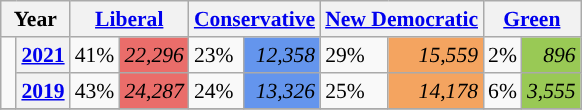<table class="wikitable" style="float:right; width:400; font-size:90%; margin-left:1em;">
<tr>
<th colspan="2" scope="col">Year</th>
<th colspan="2" scope="col"><a href='#'>Liberal</a></th>
<th colspan="2" scope="col"><a href='#'>Conservative</a></th>
<th colspan="2" scope="col"><a href='#'>New Democratic</a></th>
<th colspan="2" scope="col"><a href='#'>Green</a></th>
</tr>
<tr>
<td rowspan="2" style="width: 0.25em; background-color: "></td>
<th><a href='#'>2021</a></th>
<td>41%</td>
<td style="text-align:right; background:#EA6D6A;"><em>22,296</em></td>
<td>23%</td>
<td style="text-align:right; background:#6495ED;"><em>12,358</em></td>
<td>29%</td>
<td style="text-align:right; background:#F4A460;"><em>15,559</em></td>
<td>2%</td>
<td style="text-align:right; background:#99C955;"><em>896</em></td>
</tr>
<tr>
<th><a href='#'>2019</a></th>
<td>43%</td>
<td style="text-align:right; background:#EA6D6A;"><em>24,287</em></td>
<td>24%</td>
<td style="text-align:right; background:#6495ED;"><em>13,326</em></td>
<td>25%</td>
<td style="text-align:right; background:#F4A460;"><em>14,178</em></td>
<td>6%</td>
<td style="text-align:right; background:#99C955;"><em>3,555</em></td>
</tr>
<tr>
</tr>
</table>
